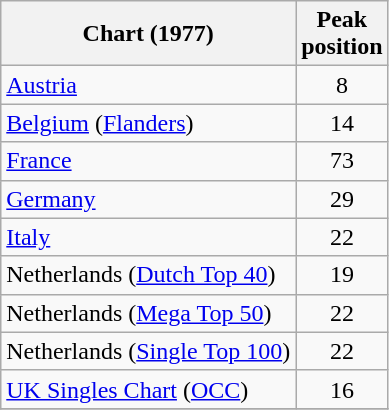<table class="wikitable">
<tr>
<th align="left">Chart (1977)</th>
<th align="left">Peak<br>position</th>
</tr>
<tr>
<td align="left"><a href='#'>Austria</a></td>
<td style="text-align:center;">8</td>
</tr>
<tr>
<td align="left"><a href='#'>Belgium</a> (<a href='#'>Flanders</a>)</td>
<td style="text-align:center;">14</td>
</tr>
<tr>
<td align="left"><a href='#'>France</a></td>
<td style="text-align:center;">73</td>
</tr>
<tr>
<td align="left"><a href='#'>Germany</a></td>
<td style="text-align:center;">29</td>
</tr>
<tr>
<td align="left"><a href='#'>Italy</a></td>
<td style="text-align:center;">22</td>
</tr>
<tr>
<td align="left">Netherlands (<a href='#'>Dutch Top 40</a>)</td>
<td style="text-align:center;">19</td>
</tr>
<tr>
<td align="left">Netherlands (<a href='#'>Mega Top 50</a>)</td>
<td style="text-align:center;">22</td>
</tr>
<tr>
<td align="left">Netherlands (<a href='#'>Single Top 100</a>)</td>
<td style="text-align:center;">22</td>
</tr>
<tr>
<td align="left"><a href='#'>UK Singles Chart</a> (<a href='#'>OCC</a>)</td>
<td style="text-align:center;">16</td>
</tr>
<tr>
</tr>
</table>
